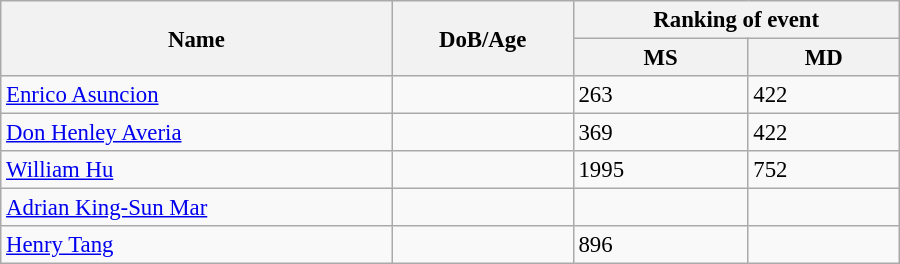<table class="wikitable"  style="width:600px; font-size:95%;">
<tr>
<th align="left" rowspan="2">Name</th>
<th align="left" rowspan="2">DoB/Age</th>
<th align="center" colspan="2">Ranking of event</th>
</tr>
<tr>
<th align="center">MS</th>
<th align="center">MD</th>
</tr>
<tr>
<td align="left"><a href='#'>Enrico Asuncion</a></td>
<td align="left"></td>
<td>263</td>
<td>422</td>
</tr>
<tr>
<td align="left"><a href='#'>Don Henley Averia</a></td>
<td align="left"></td>
<td>369</td>
<td>422</td>
</tr>
<tr>
<td align="left"><a href='#'>William Hu</a></td>
<td align="left"></td>
<td>1995</td>
<td>752</td>
</tr>
<tr>
<td align="left"><a href='#'>Adrian King-Sun Mar</a></td>
<td align="left"></td>
<td></td>
<td></td>
</tr>
<tr>
<td align="left"><a href='#'>Henry Tang</a></td>
<td align="left"></td>
<td>896</td>
<td></td>
</tr>
</table>
